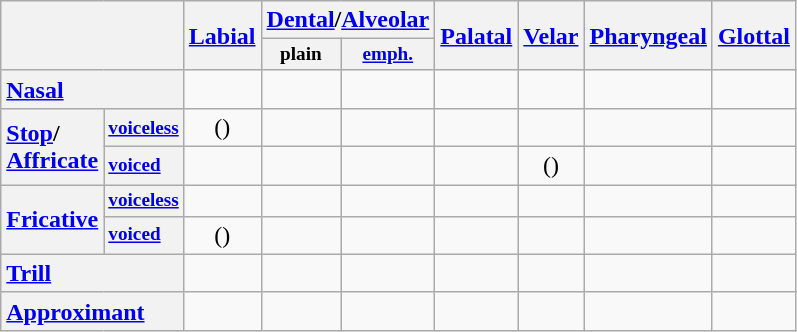<table class="wikitable" style="text-align:center">
<tr>
<th colspan="2" rowspan="2"></th>
<th rowspan="2"><a href='#'>Labial</a></th>
<th colspan="2"><a href='#'>Dental</a>/<a href='#'>Alveolar</a></th>
<th rowspan="2"><a href='#'>Palatal</a></th>
<th rowspan="2"><a href='#'>Velar</a></th>
<th rowspan="2"><a href='#'>Pharyngeal</a></th>
<th rowspan="2"><a href='#'>Glottal</a></th>
</tr>
<tr style="font-size: 80%;">
<th>plain</th>
<th><a href='#'>emph.</a></th>
</tr>
<tr>
<th colspan="2" style="text-align: left;"><a href='#'>Nasal</a></th>
<td></td>
<td></td>
<td></td>
<td></td>
<td></td>
<td></td>
<td></td>
</tr>
<tr>
<th rowspan="2" style="text-align: left;"><a href='#'>Stop</a>/<br><a href='#'>Affricate</a></th>
<th style="text-align: left; font-size: 80%;"><a href='#'>voiceless</a></th>
<td>()</td>
<td></td>
<td></td>
<td></td>
<td></td>
<td></td>
<td></td>
</tr>
<tr>
<th style="text-align: left; font-size: 80%;"><a href='#'>voiced</a></th>
<td></td>
<td></td>
<td></td>
<td></td>
<td>()</td>
<td></td>
<td></td>
</tr>
<tr>
<th rowspan="2" style="text-align: left;"><a href='#'>Fricative</a></th>
<th style="text-align: left; font-size: 80%;"><a href='#'>voiceless</a></th>
<td></td>
<td></td>
<td></td>
<td></td>
<td></td>
<td></td>
<td></td>
</tr>
<tr>
<th style="text-align: left; font-size: 80%;"><a href='#'>voiced</a></th>
<td>()</td>
<td></td>
<td></td>
<td></td>
<td></td>
<td></td>
<td></td>
</tr>
<tr>
<th colspan="2" style="text-align: left;"><a href='#'>Trill</a></th>
<td></td>
<td></td>
<td></td>
<td></td>
<td></td>
<td></td>
<td></td>
</tr>
<tr>
<th colspan="2" style="text-align: left;"><a href='#'>Approximant</a></th>
<td></td>
<td></td>
<td></td>
<td></td>
<td></td>
<td></td>
<td></td>
</tr>
</table>
